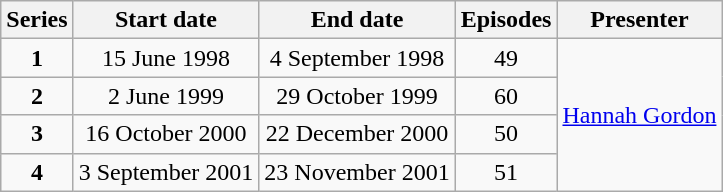<table class="wikitable" style="text-align:center;">
<tr>
<th>Series</th>
<th>Start date</th>
<th>End date</th>
<th>Episodes</th>
<th>Presenter</th>
</tr>
<tr>
<td><strong>1</strong></td>
<td>15 June 1998</td>
<td>4 September 1998</td>
<td>49</td>
<td rowspan="4"=><a href='#'>Hannah Gordon</a></td>
</tr>
<tr>
<td><strong>2</strong></td>
<td>2 June 1999</td>
<td>29 October 1999</td>
<td>60</td>
</tr>
<tr>
<td><strong>3</strong></td>
<td>16 October 2000</td>
<td>22 December 2000</td>
<td>50</td>
</tr>
<tr>
<td><strong>4</strong></td>
<td>3 September 2001</td>
<td>23 November 2001</td>
<td>51</td>
</tr>
</table>
